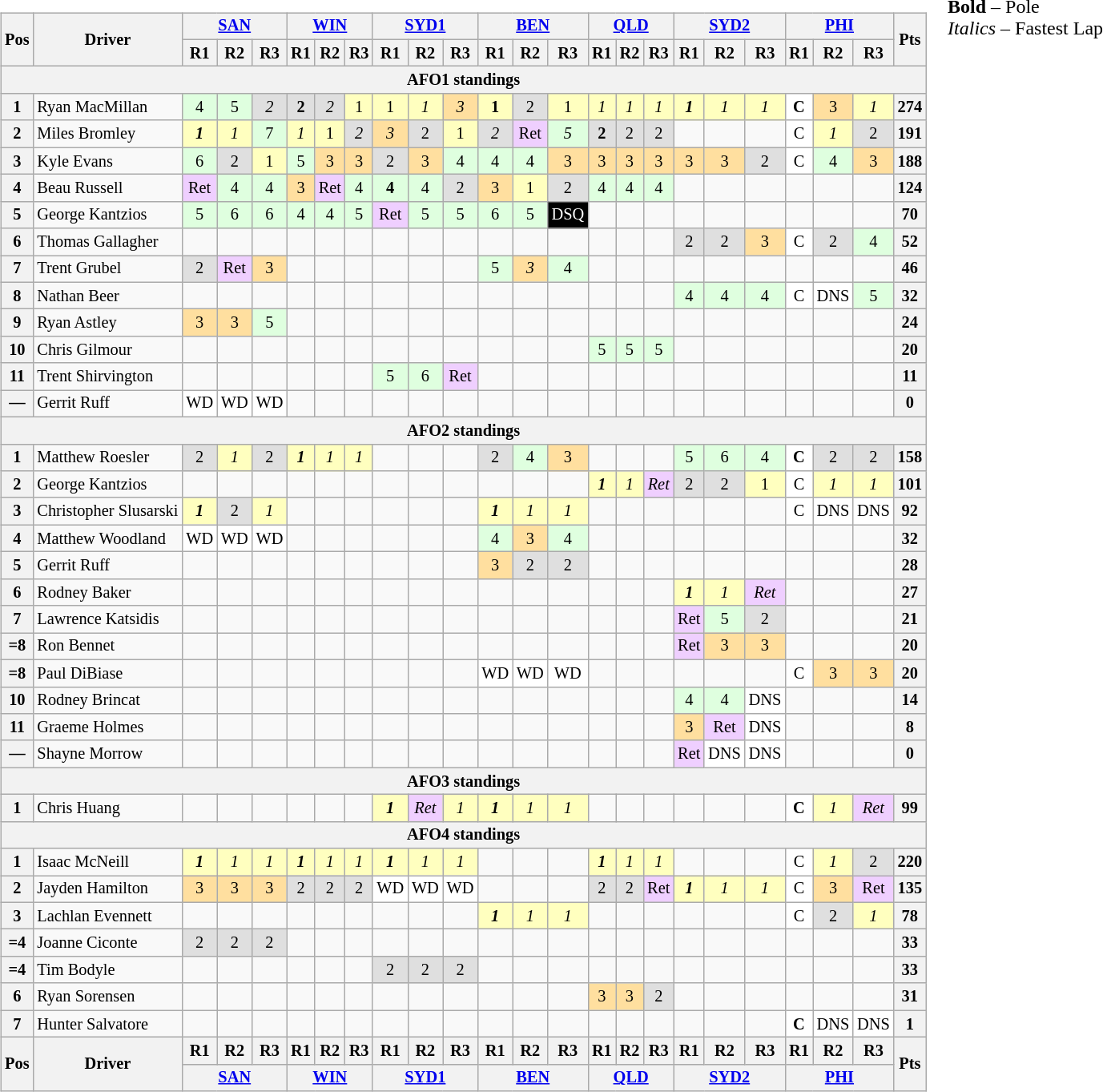<table>
<tr>
<td valign="top"><br><table class="wikitable" style="font-size:85%; text-align:center">
<tr>
<th rowspan="2" valign="middle">Pos</th>
<th rowspan="2" valign="middle">Driver</th>
<th colspan="3"><a href='#'>SAN</a><br></th>
<th colspan="3"><a href='#'>WIN</a><br></th>
<th colspan="3"><a href='#'>SYD1</a><br></th>
<th colspan="3"><a href='#'>BEN</a><br></th>
<th colspan="3"><a href='#'>QLD</a><br></th>
<th colspan="3"><a href='#'>SYD2</a><br></th>
<th colspan="3"><a href='#'>PHI</a><br></th>
<th rowspan="2" valign="middle">Pts</th>
</tr>
<tr>
<th>R1</th>
<th>R2</th>
<th>R3</th>
<th>R1</th>
<th>R2</th>
<th>R3</th>
<th>R1</th>
<th>R2</th>
<th>R3</th>
<th>R1</th>
<th>R2</th>
<th>R3</th>
<th>R1</th>
<th>R2</th>
<th>R3</th>
<th>R1</th>
<th>R2</th>
<th>R3</th>
<th>R1</th>
<th>R2</th>
<th>R3</th>
</tr>
<tr>
<th colspan="24">AFO1 standings</th>
</tr>
<tr>
<th>1</th>
<td align="left">Ryan MacMillan</td>
<td style="background:#dfffdf;">4</td>
<td style="background:#dfffdf;">5</td>
<td style="background:#dfdfdf;"><em>2</em></td>
<td style="background:#dfdfdf;"><strong>2</strong></td>
<td style="background:#dfdfdf;"><em>2</em></td>
<td style="background:#ffffbf;">1</td>
<td style="background:#ffffbf;">1</td>
<td style="background:#ffffbf;"><em>1</em></td>
<td style="background:#ffdf9f;"><em>3</em></td>
<td style="background:#ffffbf;"><strong>1</strong></td>
<td style="background:#dfdfdf;">2</td>
<td style="background:#ffffbf;">1</td>
<td style="background:#ffffbf;"><em>1</em></td>
<td style="background:#ffffbf;"><em>1</em></td>
<td style="background:#ffffbf;"><em>1</em></td>
<td style="background:#ffffbf;"><strong><em>1</em></strong></td>
<td style="background:#ffffbf;"><em>1</em></td>
<td style="background:#ffffbf;"><em>1</em></td>
<td style="background:#ffffff;"><strong>C</strong></td>
<td style="background:#ffdf9f;">3</td>
<td style="background:#ffffbf;"><em>1</em></td>
<th>274</th>
</tr>
<tr>
<th>2</th>
<td align="left">Miles Bromley</td>
<td style="background:#ffffbf;"><strong><em>1</em></strong></td>
<td style="background:#ffffbf;"><em>1</em></td>
<td style="background:#dfffdf;">7</td>
<td style="background:#ffffbf;"><em>1</em></td>
<td style="background:#ffffbf;">1</td>
<td style="background:#dfdfdf;"><em>2</em></td>
<td style="background:#ffdf9f;"><em>3</em></td>
<td style="background:#dfdfdf;">2</td>
<td style="background:#ffffbf;">1</td>
<td style="background:#dfdfdf;"><em>2</em></td>
<td style="background:#efcfff;">Ret</td>
<td style="background:#dfffdf;"><em>5</em></td>
<td style="background:#dfdfdf;"><strong>2</strong></td>
<td style="background:#dfdfdf;">2</td>
<td style="background:#dfdfdf;">2</td>
<td></td>
<td></td>
<td></td>
<td style="background:#ffffff;">C</td>
<td style="background:#ffffbf;"><em>1</em></td>
<td style="background:#dfdfdf;">2</td>
<th>191</th>
</tr>
<tr>
<th>3</th>
<td align="left">Kyle Evans</td>
<td style="background:#dfffdf;">6</td>
<td style="background:#dfdfdf;">2</td>
<td style="background:#ffffbf;">1</td>
<td style="background:#dfffdf;">5</td>
<td style="background:#ffdf9f;">3</td>
<td style="background:#ffdf9f;">3</td>
<td style="background:#dfdfdf;">2</td>
<td style="background:#ffdf9f;">3</td>
<td style="background:#dfffdf;">4</td>
<td style="background:#dfffdf;">4</td>
<td style="background:#dfffdf;">4</td>
<td style="background:#ffdf9f;">3</td>
<td style="background:#ffdf9f;">3</td>
<td style="background:#ffdf9f;">3</td>
<td style="background:#ffdf9f;">3</td>
<td style="background:#ffdf9f;">3</td>
<td style="background:#ffdf9f;">3</td>
<td style="background:#dfdfdf;">2</td>
<td style="background:#ffffff;">C</td>
<td style="background:#dfffdf;">4</td>
<td style="background:#ffdf9f;">3</td>
<th>188</th>
</tr>
<tr>
<th>4</th>
<td align="left">Beau Russell</td>
<td style="background:#efcfff;">Ret</td>
<td style="background:#dfffdf;">4</td>
<td style="background:#dfffdf;">4</td>
<td style="background:#ffdf9f;">3</td>
<td style="background:#efcfff;">Ret</td>
<td style="background:#dfffdf;">4</td>
<td style="background:#dfffdf;"><strong>4</strong></td>
<td style="background:#dfffdf;">4</td>
<td style="background:#dfdfdf;">2</td>
<td style="background:#ffdf9f;">3</td>
<td style="background:#ffffbf;">1</td>
<td style="background:#dfdfdf;">2</td>
<td style="background:#dfffdf;">4</td>
<td style="background:#dfffdf;">4</td>
<td style="background:#dfffdf;">4</td>
<td></td>
<td></td>
<td></td>
<td></td>
<td></td>
<td></td>
<th>124</th>
</tr>
<tr>
<th>5</th>
<td align="left">George Kantzios</td>
<td style="background:#dfffdf;">5</td>
<td style="background:#dfffdf;">6</td>
<td style="background:#dfffdf;">6</td>
<td style="background:#dfffdf;">4</td>
<td style="background:#dfffdf;">4</td>
<td style="background:#dfffdf;">5</td>
<td style="background:#efcfff;">Ret</td>
<td style="background:#dfffdf;">5</td>
<td style="background:#dfffdf;">5</td>
<td style="background:#dfffdf;">6</td>
<td style="background:#dfffdf;">5</td>
<td style="background:#000000; color:white;">DSQ</td>
<td></td>
<td></td>
<td></td>
<td></td>
<td></td>
<td></td>
<td></td>
<td></td>
<td></td>
<th>70</th>
</tr>
<tr>
<th>6</th>
<td align="left">Thomas Gallagher</td>
<td></td>
<td></td>
<td></td>
<td></td>
<td></td>
<td></td>
<td></td>
<td></td>
<td></td>
<td></td>
<td></td>
<td></td>
<td></td>
<td></td>
<td></td>
<td style="background:#dfdfdf;">2</td>
<td style="background:#dfdfdf;">2</td>
<td style="background:#ffdf9f;">3</td>
<td style="background:#ffffff;">C</td>
<td style="background:#dfdfdf;">2</td>
<td style="background:#dfffdf;">4</td>
<th>52</th>
</tr>
<tr>
<th>7</th>
<td align="left">Trent Grubel</td>
<td style="background:#dfdfdf;">2</td>
<td style="background:#efcfff;">Ret</td>
<td style="background:#ffdf9f;">3</td>
<td></td>
<td></td>
<td></td>
<td></td>
<td></td>
<td></td>
<td style="background:#dfffdf;">5</td>
<td style="background:#ffdf9f;"><em>3</em></td>
<td style="background:#dfffdf;">4</td>
<td></td>
<td></td>
<td></td>
<td></td>
<td></td>
<td></td>
<td></td>
<td></td>
<td></td>
<th>46</th>
</tr>
<tr>
<th>8</th>
<td align="left">Nathan Beer</td>
<td></td>
<td></td>
<td></td>
<td></td>
<td></td>
<td></td>
<td></td>
<td></td>
<td></td>
<td></td>
<td></td>
<td></td>
<td></td>
<td></td>
<td></td>
<td style="background:#dfffdf;">4</td>
<td style="background:#dfffdf;">4</td>
<td style="background:#dfffdf;">4</td>
<td style="background:#ffffff;">C</td>
<td style="background:#ffffff;">DNS</td>
<td style="background:#dfffdf;">5</td>
<th>32</th>
</tr>
<tr>
<th>9</th>
<td align="left">Ryan Astley</td>
<td style="background:#ffdf9f;">3</td>
<td style="background:#ffdf9f;">3</td>
<td style="background:#dfffdf;">5</td>
<td></td>
<td></td>
<td></td>
<td></td>
<td></td>
<td></td>
<td></td>
<td></td>
<td></td>
<td></td>
<td></td>
<td></td>
<td></td>
<td></td>
<td></td>
<td></td>
<td></td>
<td></td>
<th>24</th>
</tr>
<tr>
<th>10</th>
<td align="left">Chris Gilmour</td>
<td></td>
<td></td>
<td></td>
<td></td>
<td></td>
<td></td>
<td></td>
<td></td>
<td></td>
<td></td>
<td></td>
<td></td>
<td style="background:#dfffdf;">5</td>
<td style="background:#dfffdf;">5</td>
<td style="background:#dfffdf;">5</td>
<td></td>
<td></td>
<td></td>
<td></td>
<td></td>
<td></td>
<th>20</th>
</tr>
<tr>
<th>11</th>
<td align="left">Trent Shirvington</td>
<td></td>
<td></td>
<td></td>
<td></td>
<td></td>
<td></td>
<td style="background:#dfffdf;">5</td>
<td style="background:#dfffdf;">6</td>
<td style="background:#efcfff;">Ret</td>
<td></td>
<td></td>
<td></td>
<td></td>
<td></td>
<td></td>
<td></td>
<td></td>
<td></td>
<td></td>
<td></td>
<td></td>
<th>11</th>
</tr>
<tr>
<th>—</th>
<td align="left">Gerrit Ruff</td>
<td style="background:#ffffff;">WD</td>
<td style="background:#ffffff;">WD</td>
<td style="background:#ffffff;">WD</td>
<td></td>
<td></td>
<td></td>
<td></td>
<td></td>
<td></td>
<td></td>
<td></td>
<td></td>
<td></td>
<td></td>
<td></td>
<td></td>
<td></td>
<td></td>
<td></td>
<td></td>
<td></td>
<th>0</th>
</tr>
<tr>
<th colspan="24">AFO2 standings</th>
</tr>
<tr>
<th>1</th>
<td align="left">Matthew Roesler</td>
<td style="background:#dfdfdf;">2</td>
<td style="background:#ffffbf;"><em>1</em></td>
<td style="background:#dfdfdf;">2</td>
<td style="background:#ffffbf;"><strong><em>1</em></strong></td>
<td style="background:#ffffbf;"><em>1</em></td>
<td style="background:#ffffbf;"><em>1</em></td>
<td></td>
<td></td>
<td></td>
<td style="background:#dfdfdf;">2</td>
<td style="background:#dfffdf;">4</td>
<td style="background:#ffdf9f;">3</td>
<td></td>
<td></td>
<td></td>
<td style="background:#dfffdf;">5</td>
<td style="background:#dfffdf;">6</td>
<td style="background:#dfffdf;">4</td>
<td style="background:#ffffff;"><strong>C</strong></td>
<td style="background:#dfdfdf;">2</td>
<td style="background:#dfdfdf;">2</td>
<th>158</th>
</tr>
<tr>
<th>2</th>
<td align="left">George Kantzios</td>
<td></td>
<td></td>
<td></td>
<td></td>
<td></td>
<td></td>
<td></td>
<td></td>
<td></td>
<td></td>
<td></td>
<td></td>
<td style="background:#ffffbf;"><strong><em>1</em></strong></td>
<td style="background:#ffffbf;"><em>1</em></td>
<td style="background:#efcfff;"><em>Ret</em></td>
<td style="background:#dfdfdf;">2</td>
<td style="background:#dfdfdf;">2</td>
<td style="background:#ffffbf;">1</td>
<td style="background:#ffffff;">C</td>
<td style="background:#ffffbf;"><em>1</em></td>
<td style="background:#ffffbf;"><em>1</em></td>
<th>101</th>
</tr>
<tr>
<th>3</th>
<td align="left" nowrap="">Christopher Slusarski</td>
<td style="background:#ffffbf;"><strong><em>1</em></strong></td>
<td style="background:#dfdfdf;">2</td>
<td style="background:#ffffbf;"><em>1</em></td>
<td></td>
<td></td>
<td></td>
<td></td>
<td></td>
<td></td>
<td style="background:#ffffbf;"><strong><em>1</em></strong></td>
<td style="background:#ffffbf;"><em>1</em></td>
<td style="background:#ffffbf;"><em>1</em></td>
<td></td>
<td></td>
<td></td>
<td></td>
<td></td>
<td></td>
<td style="background:#ffffff;">C</td>
<td style="background:#ffffff;">DNS</td>
<td style="background:#ffffff;">DNS</td>
<th>92</th>
</tr>
<tr>
<th>4</th>
<td align="left">Matthew Woodland</td>
<td style="background:#ffffff;">WD</td>
<td style="background:#ffffff;">WD</td>
<td style="background:#ffffff;">WD</td>
<td></td>
<td></td>
<td></td>
<td></td>
<td></td>
<td></td>
<td style="background:#dfffdf;">4</td>
<td style="background:#ffdf9f;">3</td>
<td style="background:#dfffdf;">4</td>
<td></td>
<td></td>
<td></td>
<td></td>
<td></td>
<td></td>
<td></td>
<td></td>
<td></td>
<th>32</th>
</tr>
<tr>
<th>5</th>
<td align="left">Gerrit Ruff</td>
<td></td>
<td></td>
<td></td>
<td></td>
<td></td>
<td></td>
<td></td>
<td></td>
<td></td>
<td style="background:#ffdf9f;">3</td>
<td style="background:#dfdfdf;">2</td>
<td style="background:#dfdfdf;">2</td>
<td></td>
<td></td>
<td></td>
<td></td>
<td></td>
<td></td>
<td></td>
<td></td>
<td></td>
<th>28</th>
</tr>
<tr>
<th>6</th>
<td align="left">Rodney Baker</td>
<td></td>
<td></td>
<td></td>
<td></td>
<td></td>
<td></td>
<td></td>
<td></td>
<td></td>
<td></td>
<td></td>
<td></td>
<td></td>
<td></td>
<td></td>
<td style="background:#ffffbf;"><strong><em>1</em></strong></td>
<td style="background:#ffffbf;"><em>1</em></td>
<td style="background:#efcfff;"><em>Ret</em></td>
<td></td>
<td></td>
<td></td>
<th>27</th>
</tr>
<tr>
<th>7</th>
<td align="left">Lawrence Katsidis</td>
<td></td>
<td></td>
<td></td>
<td></td>
<td></td>
<td></td>
<td></td>
<td></td>
<td></td>
<td></td>
<td></td>
<td></td>
<td></td>
<td></td>
<td></td>
<td style="background:#efcfff;">Ret</td>
<td style="background:#dfffdf;">5</td>
<td style="background:#dfdfdf;">2</td>
<td></td>
<td></td>
<td></td>
<th>21</th>
</tr>
<tr>
<th>=8</th>
<td align="left">Ron Bennet</td>
<td></td>
<td></td>
<td></td>
<td></td>
<td></td>
<td></td>
<td></td>
<td></td>
<td></td>
<td></td>
<td></td>
<td></td>
<td></td>
<td></td>
<td></td>
<td style="background:#efcfff;">Ret</td>
<td style="background:#ffdf9f;">3</td>
<td style="background:#ffdf9f;">3</td>
<td></td>
<td></td>
<td></td>
<th>20</th>
</tr>
<tr>
<th>=8</th>
<td align="left">Paul DiBiase</td>
<td></td>
<td></td>
<td></td>
<td></td>
<td></td>
<td></td>
<td></td>
<td></td>
<td></td>
<td style="background:#ffffff;">WD</td>
<td style="background:#ffffff;">WD</td>
<td style="background:#ffffff;">WD</td>
<td></td>
<td></td>
<td></td>
<td></td>
<td></td>
<td></td>
<td style="background:#ffffff;">C</td>
<td style="background:#ffdf9f;">3</td>
<td style="background:#ffdf9f;">3</td>
<th>20</th>
</tr>
<tr>
<th>10</th>
<td align="left">Rodney Brincat</td>
<td></td>
<td></td>
<td></td>
<td></td>
<td></td>
<td></td>
<td></td>
<td></td>
<td></td>
<td></td>
<td></td>
<td></td>
<td></td>
<td></td>
<td></td>
<td style="background:#dfffdf;">4</td>
<td style="background:#dfffdf;">4</td>
<td style="background:#ffffff;">DNS</td>
<td></td>
<td></td>
<td></td>
<th>14</th>
</tr>
<tr>
<th>11</th>
<td align="left">Graeme Holmes</td>
<td></td>
<td></td>
<td></td>
<td></td>
<td></td>
<td></td>
<td></td>
<td></td>
<td></td>
<td></td>
<td></td>
<td></td>
<td></td>
<td></td>
<td></td>
<td style="background:#ffdf9f;">3</td>
<td style="background:#efcfff;">Ret</td>
<td style="background:#ffffff;">DNS</td>
<td></td>
<td></td>
<td></td>
<th>8</th>
</tr>
<tr>
<th>—</th>
<td align="left">Shayne Morrow</td>
<td></td>
<td></td>
<td></td>
<td></td>
<td></td>
<td></td>
<td></td>
<td></td>
<td></td>
<td></td>
<td></td>
<td></td>
<td></td>
<td></td>
<td></td>
<td style="background:#efcfff;">Ret</td>
<td style="background:#ffffff;">DNS</td>
<td style="background:#ffffff;">DNS</td>
<td></td>
<td></td>
<td></td>
<th>0</th>
</tr>
<tr>
<th colspan="24">AFO3 standings</th>
</tr>
<tr>
<th>1</th>
<td align="left">Chris Huang</td>
<td></td>
<td></td>
<td></td>
<td></td>
<td></td>
<td></td>
<td style="background:#ffffbf;"><strong><em>1</em></strong></td>
<td style="background:#efcfff;"><em>Ret</em></td>
<td style="background:#ffffbf;"><em>1</em></td>
<td style="background:#ffffbf;"><strong><em>1</em></strong></td>
<td style="background:#ffffbf;"><em>1</em></td>
<td style="background:#ffffbf;"><em>1</em></td>
<td></td>
<td></td>
<td></td>
<td></td>
<td></td>
<td></td>
<td style="background:#ffffff;"><strong>C</strong></td>
<td style="background:#ffffbf;"><em>1</em></td>
<td style="background:#efcfff;"><em>Ret</em></td>
<th>99</th>
</tr>
<tr>
<th colspan="24">AFO4 standings</th>
</tr>
<tr>
<th>1</th>
<td align="left">Isaac McNeill</td>
<td style="background:#ffffbf;"><strong><em>1</em></strong></td>
<td style="background:#ffffbf;"><em>1</em></td>
<td style="background:#ffffbf;"><em>1</em></td>
<td style="background:#ffffbf;"><strong><em>1</em></strong></td>
<td style="background:#ffffbf;"><em>1</em></td>
<td style="background:#ffffbf;"><em>1</em></td>
<td style="background:#ffffbf;"><strong><em>1</em></strong></td>
<td style="background:#ffffbf;"><em>1</em></td>
<td style="background:#ffffbf;"><em>1</em></td>
<td></td>
<td></td>
<td></td>
<td style="background:#ffffbf;"><strong><em>1</em></strong></td>
<td style="background:#ffffbf;"><em>1</em></td>
<td style="background:#ffffbf;"><em>1</em></td>
<td></td>
<td></td>
<td></td>
<td style="background:#ffffff;">C</td>
<td style="background:#ffffbf;"><em>1</em></td>
<td style="background:#dfdfdf;">2</td>
<th>220</th>
</tr>
<tr>
<th>2</th>
<td align="left">Jayden Hamilton</td>
<td style="background:#ffdf9f;">3</td>
<td style="background:#ffdf9f;">3</td>
<td style="background:#ffdf9f;">3</td>
<td style="background:#dfdfdf;">2</td>
<td style="background:#dfdfdf;">2</td>
<td style="background:#dfdfdf;">2</td>
<td style="background:#ffffff;">WD</td>
<td style="background:#ffffff;">WD</td>
<td style="background:#ffffff;">WD</td>
<td></td>
<td></td>
<td></td>
<td style="background:#dfdfdf;">2</td>
<td style="background:#dfdfdf;">2</td>
<td style="background:#efcfff;">Ret</td>
<td style="background:#ffffbf;"><strong><em>1</em></strong></td>
<td style="background:#ffffbf;"><em>1</em></td>
<td style="background:#ffffbf;"><em>1</em></td>
<td style="background:#ffffff;">C</td>
<td style="background:#ffdf9f;">3</td>
<td style="background:#efcfff;">Ret</td>
<th>135</th>
</tr>
<tr>
<th>3</th>
<td align="left">Lachlan Evennett</td>
<td></td>
<td></td>
<td></td>
<td></td>
<td></td>
<td></td>
<td></td>
<td></td>
<td></td>
<td style="background:#ffffbf;"><strong><em>1</em></strong></td>
<td style="background:#ffffbf;"><em>1</em></td>
<td style="background:#ffffbf;"><em>1</em></td>
<td></td>
<td></td>
<td></td>
<td></td>
<td></td>
<td></td>
<td style="background:#ffffff;">C</td>
<td style="background:#dfdfdf;">2</td>
<td style="background:#ffffbf;"><em>1</em></td>
<th>78</th>
</tr>
<tr>
<th>=4</th>
<td align="left">Joanne Ciconte</td>
<td style="background:#dfdfdf;">2</td>
<td style="background:#dfdfdf;">2</td>
<td style="background:#dfdfdf;">2</td>
<td></td>
<td></td>
<td></td>
<td></td>
<td></td>
<td></td>
<td></td>
<td></td>
<td></td>
<td></td>
<td></td>
<td></td>
<td></td>
<td></td>
<td></td>
<td></td>
<td></td>
<td></td>
<th>33</th>
</tr>
<tr>
<th>=4</th>
<td align="left">Tim Bodyle</td>
<td></td>
<td></td>
<td></td>
<td></td>
<td></td>
<td></td>
<td style="background:#dfdfdf;">2</td>
<td style="background:#dfdfdf;">2</td>
<td style="background:#dfdfdf;">2</td>
<td></td>
<td></td>
<td></td>
<td></td>
<td></td>
<td></td>
<td></td>
<td></td>
<td></td>
<td></td>
<td></td>
<td></td>
<th>33</th>
</tr>
<tr>
<th>6</th>
<td align="left">Ryan Sorensen</td>
<td></td>
<td></td>
<td></td>
<td></td>
<td></td>
<td></td>
<td></td>
<td></td>
<td></td>
<td></td>
<td></td>
<td></td>
<td style="background:#ffdf9f;">3</td>
<td style="background:#ffdf9f;">3</td>
<td style="background:#dfdfdf;">2</td>
<td></td>
<td></td>
<td></td>
<td></td>
<td></td>
<td></td>
<th>31</th>
</tr>
<tr>
<th>7</th>
<td align="left">Hunter Salvatore</td>
<td></td>
<td></td>
<td></td>
<td></td>
<td></td>
<td></td>
<td></td>
<td></td>
<td></td>
<td></td>
<td></td>
<td></td>
<td></td>
<td></td>
<td></td>
<td></td>
<td></td>
<td></td>
<td style="background:#ffffff;"><strong>C</strong></td>
<td style="background:#ffffff;">DNS</td>
<td style="background:#ffffff;">DNS</td>
<th>1</th>
</tr>
<tr>
<th rowspan="2">Pos</th>
<th rowspan="2">Driver</th>
<th>R1</th>
<th>R2</th>
<th>R3</th>
<th>R1</th>
<th>R2</th>
<th>R3</th>
<th>R1</th>
<th>R2</th>
<th>R3</th>
<th>R1</th>
<th>R2</th>
<th>R3</th>
<th>R1</th>
<th>R2</th>
<th>R3</th>
<th>R1</th>
<th>R2</th>
<th>R3</th>
<th>R1</th>
<th>R2</th>
<th>R3</th>
<th rowspan="2">Pts</th>
</tr>
<tr valign="top">
<th colspan="3"><a href='#'>SAN</a><br></th>
<th colspan="3"><a href='#'>WIN</a><br></th>
<th colspan="3"><a href='#'>SYD1</a><br></th>
<th colspan="3"><a href='#'>BEN</a><br></th>
<th colspan="3"><a href='#'>QLD</a><br></th>
<th colspan="3"><a href='#'>SYD2</a><br></th>
<th colspan="3"><a href='#'>PHI</a><br></th>
</tr>
</table>
</td>
<td valign="top"><br><span><strong>Bold</strong> – Pole</span><br><span><em>Italics</em> – Fastest Lap</span></td>
</tr>
</table>
